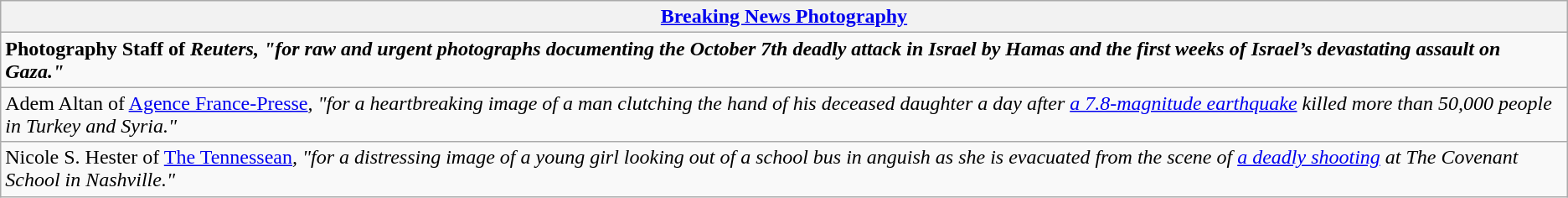<table class="wikitable" style="float:left; float:none;">
<tr>
<th><a href='#'>Breaking News Photography</a></th>
</tr>
<tr>
<td><strong>Photography Staff of <em>Reuters<strong><em>, "for raw and urgent photographs documenting the October 7th deadly attack in Israel by Hamas and the first weeks of Israel’s devastating assault on Gaza."</td>
</tr>
<tr>
<td>Adem Altan of </em><a href='#'>Agence France-Presse</a><em>, "for a heartbreaking image of a man clutching the hand of his deceased daughter a day after <a href='#'>a 7.8-magnitude earthquake</a> killed more than 50,000 people in Turkey and Syria."</td>
</tr>
<tr>
<td>Nicole S. Hester of </em><a href='#'>The Tennessean</a><em>, "for a distressing image of a young girl looking out of a school bus in anguish as she is evacuated from the scene of <a href='#'>a deadly shooting</a> at The Covenant School in Nashville."</td>
</tr>
</table>
